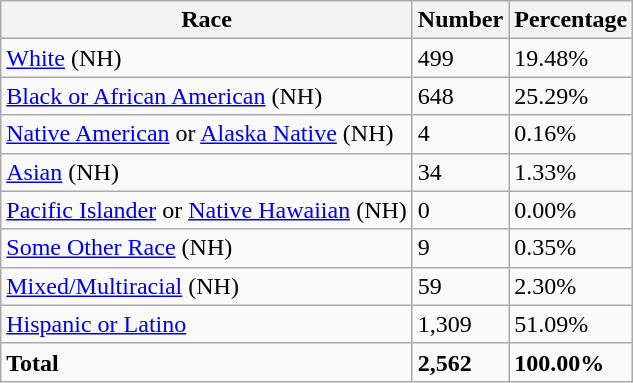<table class="wikitable">
<tr>
<th>Race</th>
<th>Number</th>
<th>Percentage</th>
</tr>
<tr>
<td><a href='#'>White</a> (NH)</td>
<td>499</td>
<td>19.48%</td>
</tr>
<tr>
<td><a href='#'>Black or African American</a> (NH)</td>
<td>648</td>
<td>25.29%</td>
</tr>
<tr>
<td><a href='#'>Native American</a> or <a href='#'>Alaska Native</a> (NH)</td>
<td>4</td>
<td>0.16%</td>
</tr>
<tr>
<td><a href='#'>Asian</a> (NH)</td>
<td>34</td>
<td>1.33%</td>
</tr>
<tr>
<td><a href='#'>Pacific Islander</a> or <a href='#'>Native Hawaiian</a> (NH)</td>
<td>0</td>
<td>0.00%</td>
</tr>
<tr>
<td><a href='#'>Some Other Race</a> (NH)</td>
<td>9</td>
<td>0.35%</td>
</tr>
<tr>
<td><a href='#'>Mixed/Multiracial</a> (NH)</td>
<td>59</td>
<td>2.30%</td>
</tr>
<tr>
<td><a href='#'>Hispanic or Latino</a></td>
<td>1,309</td>
<td>51.09%</td>
</tr>
<tr>
<td><strong>Total</strong></td>
<td><strong>2,562</strong></td>
<td><strong>100.00%</strong></td>
</tr>
</table>
